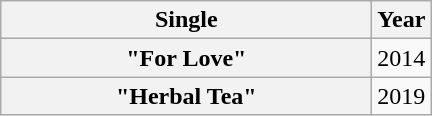<table class="wikitable plainrowheaders" style="text-align:center;">
<tr>
<th scope="col" style="width:15em;">Single</th>
<th scope="col">Year</th>
</tr>
<tr>
<th scope="row">"For Love"</th>
<td>2014</td>
</tr>
<tr>
<th scope="row">"Herbal Tea"</th>
<td>2019</td>
</tr>
</table>
